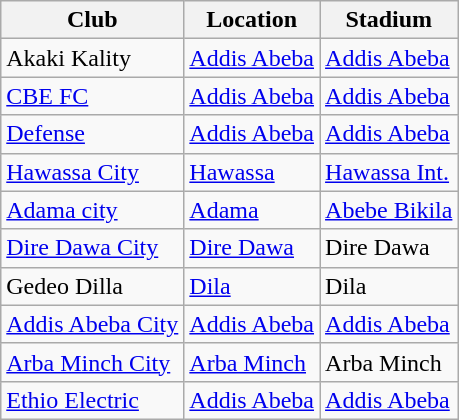<table class="wikitable sortable">
<tr>
<th>Club</th>
<th>Location</th>
<th>Stadium</th>
</tr>
<tr>
<td>Akaki Kality</td>
<td><a href='#'>Addis Abeba</a></td>
<td><a href='#'>Addis Abeba</a></td>
</tr>
<tr>
<td><a href='#'>CBE FC</a></td>
<td><a href='#'>Addis Abeba</a></td>
<td><a href='#'>Addis Abeba</a></td>
</tr>
<tr>
<td><a href='#'>Defense</a></td>
<td><a href='#'>Addis Abeba</a></td>
<td><a href='#'>Addis Abeba</a></td>
</tr>
<tr>
<td><a href='#'>Hawassa City</a></td>
<td><a href='#'>Hawassa</a></td>
<td><a href='#'>Hawassa Int.</a></td>
</tr>
<tr>
<td><a href='#'>Adama city</a></td>
<td><a href='#'>Adama</a></td>
<td><a href='#'>Abebe Bikila</a></td>
</tr>
<tr>
<td><a href='#'>Dire Dawa City</a></td>
<td><a href='#'>Dire Dawa</a></td>
<td>Dire Dawa</td>
</tr>
<tr>
<td>Gedeo Dilla</td>
<td><a href='#'>Dila</a></td>
<td>Dila</td>
</tr>
<tr>
<td><a href='#'>Addis Abeba City</a></td>
<td><a href='#'>Addis Abeba</a></td>
<td><a href='#'>Addis Abeba</a></td>
</tr>
<tr>
<td><a href='#'>Arba Minch City</a></td>
<td><a href='#'>Arba Minch</a></td>
<td>Arba Minch</td>
</tr>
<tr>
<td><a href='#'>Ethio Electric</a></td>
<td><a href='#'>Addis Abeba</a></td>
<td><a href='#'>Addis Abeba</a></td>
</tr>
</table>
